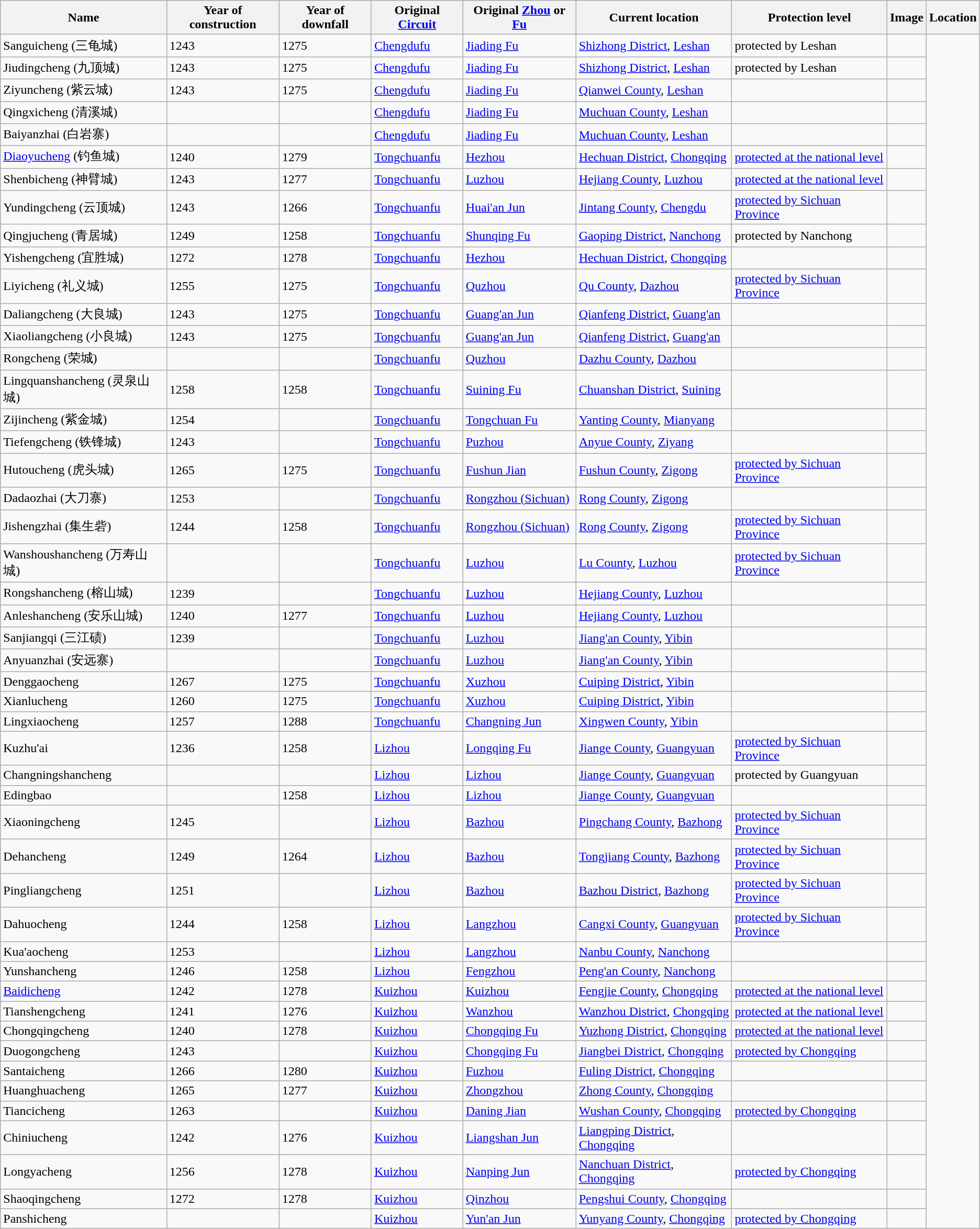<table class="wikitable sortable">
<tr>
<th>Name</th>
<th>Year of construction</th>
<th>Year of downfall</th>
<th>Original <a href='#'>Circuit</a></th>
<th>Original <a href='#'>Zhou</a> or <a href='#'>Fu</a></th>
<th>Current location</th>
<th>Protection level</th>
<th>Image</th>
<th>Location</th>
</tr>
<tr>
<td>Sanguicheng (三龟城)</td>
<td>1243</td>
<td>1275</td>
<td><a href='#'>Chengdufu</a></td>
<td><a href='#'>Jiading Fu</a></td>
<td><a href='#'>Shizhong District</a>, <a href='#'>Leshan</a></td>
<td>protected by Leshan</td>
<td></td>
</tr>
<tr>
<td>Jiudingcheng (九顶城)</td>
<td>1243</td>
<td>1275</td>
<td><a href='#'>Chengdufu</a></td>
<td><a href='#'>Jiading Fu</a></td>
<td><a href='#'>Shizhong District</a>, <a href='#'>Leshan</a></td>
<td>protected by Leshan</td>
<td style="padding:0"></td>
</tr>
<tr>
<td>Ziyuncheng (紫云城)</td>
<td>1243</td>
<td>1275</td>
<td><a href='#'>Chengdufu</a></td>
<td><a href='#'>Jiading Fu</a></td>
<td><a href='#'>Qianwei County</a>, <a href='#'>Leshan</a></td>
<td></td>
<td></td>
</tr>
<tr>
<td>Qingxicheng (清溪城)</td>
<td></td>
<td></td>
<td><a href='#'>Chengdufu</a></td>
<td><a href='#'>Jiading Fu</a></td>
<td><a href='#'>Muchuan County</a>, <a href='#'>Leshan</a></td>
<td></td>
<td></td>
</tr>
<tr>
<td>Baiyanzhai (白岩寨)</td>
<td></td>
<td></td>
<td><a href='#'>Chengdufu</a></td>
<td><a href='#'>Jiading Fu</a></td>
<td><a href='#'>Muchuan County</a>, <a href='#'>Leshan</a></td>
<td></td>
<td></td>
</tr>
<tr>
<td><a href='#'>Diaoyucheng</a> (钓鱼城)</td>
<td>1240</td>
<td>1279</td>
<td><a href='#'>Tongchuanfu</a></td>
<td><a href='#'>Hezhou</a></td>
<td><a href='#'>Hechuan District</a>, <a href='#'>Chongqing</a></td>
<td><a href='#'>protected at the national level</a></td>
<td style="padding:0"></td>
</tr>
<tr>
<td>Shenbicheng (神臂城)</td>
<td>1243</td>
<td>1277</td>
<td><a href='#'>Tongchuanfu</a></td>
<td><a href='#'>Luzhou</a></td>
<td><a href='#'>Hejiang County</a>, <a href='#'>Luzhou</a></td>
<td><a href='#'>protected at the national level</a></td>
<td></td>
</tr>
<tr>
<td>Yundingcheng (云顶城)</td>
<td>1243</td>
<td>1266</td>
<td><a href='#'>Tongchuanfu</a></td>
<td><a href='#'>Huai'an Jun</a></td>
<td><a href='#'>Jintang County</a>, <a href='#'>Chengdu</a></td>
<td><a href='#'>protected by Sichuan Province</a></td>
<td></td>
</tr>
<tr>
<td>Qingjucheng (青居城)</td>
<td>1249</td>
<td>1258</td>
<td><a href='#'>Tongchuanfu</a></td>
<td><a href='#'>Shunqing Fu</a></td>
<td><a href='#'>Gaoping District</a>, <a href='#'>Nanchong</a></td>
<td>protected by Nanchong</td>
<td></td>
</tr>
<tr>
<td>Yishengcheng (宜胜城)</td>
<td>1272</td>
<td>1278</td>
<td><a href='#'>Tongchuanfu</a></td>
<td><a href='#'>Hezhou</a></td>
<td><a href='#'>Hechuan District</a>, <a href='#'>Chongqing</a></td>
<td></td>
<td></td>
</tr>
<tr>
<td>Liyicheng (礼义城)</td>
<td>1255</td>
<td>1275</td>
<td><a href='#'>Tongchuanfu</a></td>
<td><a href='#'>Quzhou</a></td>
<td><a href='#'>Qu County</a>, <a href='#'>Dazhou</a></td>
<td><a href='#'>protected by Sichuan Province</a></td>
<td></td>
</tr>
<tr>
<td>Daliangcheng (大良城)</td>
<td>1243</td>
<td>1275</td>
<td><a href='#'>Tongchuanfu</a></td>
<td><a href='#'>Guang'an Jun</a></td>
<td><a href='#'>Qianfeng District</a>, <a href='#'>Guang'an</a></td>
<td></td>
<td></td>
</tr>
<tr>
<td>Xiaoliangcheng (小良城)</td>
<td>1243</td>
<td>1275</td>
<td><a href='#'>Tongchuanfu</a></td>
<td><a href='#'>Guang'an Jun</a></td>
<td><a href='#'>Qianfeng District</a>, <a href='#'>Guang'an</a></td>
<td></td>
<td></td>
</tr>
<tr>
<td>Rongcheng (荣城)</td>
<td></td>
<td></td>
<td><a href='#'>Tongchuanfu</a></td>
<td><a href='#'>Quzhou</a></td>
<td><a href='#'>Dazhu County</a>, <a href='#'>Dazhou</a></td>
<td></td>
<td></td>
</tr>
<tr>
<td>Lingquanshancheng (灵泉山城)</td>
<td>1258</td>
<td>1258</td>
<td><a href='#'>Tongchuanfu</a></td>
<td><a href='#'>Suining Fu</a></td>
<td><a href='#'>Chuanshan District</a>, <a href='#'>Suining</a></td>
<td></td>
<td></td>
</tr>
<tr>
<td>Zijincheng (紫金城)</td>
<td>1254</td>
<td></td>
<td><a href='#'>Tongchuanfu</a></td>
<td><a href='#'>Tongchuan Fu</a></td>
<td><a href='#'>Yanting County</a>, <a href='#'>Mianyang</a></td>
<td></td>
<td></td>
</tr>
<tr>
<td>Tiefengcheng (铁锋城)</td>
<td>1243</td>
<td></td>
<td><a href='#'>Tongchuanfu</a></td>
<td><a href='#'>Puzhou</a></td>
<td><a href='#'>Anyue County</a>, <a href='#'>Ziyang</a></td>
<td></td>
<td></td>
</tr>
<tr>
<td>Hutoucheng (虎头城)</td>
<td>1265</td>
<td>1275</td>
<td><a href='#'>Tongchuanfu</a></td>
<td><a href='#'>Fushun Jian</a></td>
<td><a href='#'>Fushun County</a>, <a href='#'>Zigong</a></td>
<td><a href='#'>protected by Sichuan Province</a></td>
<td></td>
</tr>
<tr>
<td>Dadaozhai (大刀寨)</td>
<td>1253</td>
<td></td>
<td><a href='#'>Tongchuanfu</a></td>
<td><a href='#'>Rongzhou (Sichuan)</a></td>
<td><a href='#'>Rong County</a>, <a href='#'>Zigong</a></td>
<td></td>
<td></td>
</tr>
<tr>
<td>Jishengzhai (集生砦)</td>
<td>1244</td>
<td>1258</td>
<td><a href='#'>Tongchuanfu</a></td>
<td><a href='#'>Rongzhou (Sichuan)</a></td>
<td><a href='#'>Rong County</a>, <a href='#'>Zigong</a></td>
<td><a href='#'>protected by Sichuan Province</a></td>
<td></td>
</tr>
<tr>
<td>Wanshoushancheng (万寿山城)</td>
<td></td>
<td></td>
<td><a href='#'>Tongchuanfu</a></td>
<td><a href='#'>Luzhou</a></td>
<td><a href='#'>Lu County</a>, <a href='#'>Luzhou</a></td>
<td><a href='#'>protected by Sichuan Province</a></td>
<td></td>
</tr>
<tr>
<td>Rongshancheng (榕山城)</td>
<td>1239</td>
<td></td>
<td><a href='#'>Tongchuanfu</a></td>
<td><a href='#'>Luzhou</a></td>
<td><a href='#'>Hejiang County</a>, <a href='#'>Luzhou</a></td>
<td></td>
<td></td>
</tr>
<tr>
<td>Anleshancheng (安乐山城)</td>
<td>1240</td>
<td>1277</td>
<td><a href='#'>Tongchuanfu</a></td>
<td><a href='#'>Luzhou</a></td>
<td><a href='#'>Hejiang County</a>, <a href='#'>Luzhou</a></td>
<td></td>
<td></td>
</tr>
<tr>
<td>Sanjiangqi (三江碛)</td>
<td>1239</td>
<td></td>
<td><a href='#'>Tongchuanfu</a></td>
<td><a href='#'>Luzhou</a></td>
<td><a href='#'>Jiang'an County</a>, <a href='#'>Yibin</a></td>
<td></td>
<td></td>
</tr>
<tr>
<td>Anyuanzhai (安远寨)</td>
<td></td>
<td></td>
<td><a href='#'>Tongchuanfu</a></td>
<td><a href='#'>Luzhou</a></td>
<td><a href='#'>Jiang'an County</a>, <a href='#'>Yibin</a></td>
<td></td>
<td></td>
</tr>
<tr>
<td>Denggaocheng</td>
<td>1267</td>
<td>1275</td>
<td><a href='#'>Tongchuanfu</a></td>
<td><a href='#'>Xuzhou</a></td>
<td><a href='#'>Cuiping District</a>, <a href='#'>Yibin</a></td>
<td></td>
<td></td>
</tr>
<tr>
<td>Xianlucheng</td>
<td>1260</td>
<td>1275</td>
<td><a href='#'>Tongchuanfu</a></td>
<td><a href='#'>Xuzhou</a></td>
<td><a href='#'>Cuiping District</a>, <a href='#'>Yibin</a></td>
<td></td>
<td></td>
</tr>
<tr>
<td>Lingxiaocheng</td>
<td>1257</td>
<td>1288</td>
<td><a href='#'>Tongchuanfu</a></td>
<td><a href='#'>Changning Jun</a></td>
<td><a href='#'>Xingwen County</a>, <a href='#'>Yibin</a></td>
<td></td>
<td></td>
</tr>
<tr>
<td>Kuzhu'ai</td>
<td>1236</td>
<td>1258</td>
<td><a href='#'>Lizhou</a></td>
<td><a href='#'>Longqing Fu</a></td>
<td><a href='#'>Jiange County</a>, <a href='#'>Guangyuan</a></td>
<td><a href='#'>protected by Sichuan Province</a></td>
<td></td>
</tr>
<tr>
<td>Changningshancheng</td>
<td></td>
<td></td>
<td><a href='#'>Lizhou</a></td>
<td><a href='#'>Lizhou</a></td>
<td><a href='#'>Jiange County</a>, <a href='#'>Guangyuan</a></td>
<td>protected by Guangyuan</td>
<td></td>
</tr>
<tr>
<td>Edingbao</td>
<td></td>
<td>1258</td>
<td><a href='#'>Lizhou</a></td>
<td><a href='#'>Lizhou</a></td>
<td><a href='#'>Jiange County</a>, <a href='#'>Guangyuan</a></td>
<td></td>
<td></td>
</tr>
<tr>
<td>Xiaoningcheng</td>
<td>1245</td>
<td></td>
<td><a href='#'>Lizhou</a></td>
<td><a href='#'>Bazhou</a></td>
<td><a href='#'>Pingchang County</a>, <a href='#'>Bazhong</a></td>
<td><a href='#'>protected by Sichuan Province</a></td>
<td></td>
</tr>
<tr>
<td>Dehancheng</td>
<td>1249</td>
<td>1264</td>
<td><a href='#'>Lizhou</a></td>
<td><a href='#'>Bazhou</a></td>
<td><a href='#'>Tongjiang County</a>, <a href='#'>Bazhong</a></td>
<td><a href='#'>protected by Sichuan Province</a></td>
<td></td>
</tr>
<tr>
<td>Pingliangcheng</td>
<td>1251</td>
<td></td>
<td><a href='#'>Lizhou</a></td>
<td><a href='#'>Bazhou</a></td>
<td><a href='#'>Bazhou District</a>, <a href='#'>Bazhong</a></td>
<td><a href='#'>protected by Sichuan Province</a></td>
<td></td>
</tr>
<tr>
<td>Dahuocheng</td>
<td>1244</td>
<td>1258</td>
<td><a href='#'>Lizhou</a></td>
<td><a href='#'>Langzhou</a></td>
<td><a href='#'>Cangxi County</a>, <a href='#'>Guangyuan</a></td>
<td><a href='#'>protected by Sichuan Province</a></td>
<td></td>
</tr>
<tr>
<td>Kua'aocheng</td>
<td>1253</td>
<td></td>
<td><a href='#'>Lizhou</a></td>
<td><a href='#'>Langzhou</a></td>
<td><a href='#'>Nanbu County</a>, <a href='#'>Nanchong</a></td>
<td></td>
<td></td>
</tr>
<tr>
<td>Yunshancheng</td>
<td>1246</td>
<td>1258</td>
<td><a href='#'>Lizhou</a></td>
<td><a href='#'>Fengzhou</a></td>
<td><a href='#'>Peng'an County</a>, <a href='#'>Nanchong</a></td>
<td></td>
<td></td>
</tr>
<tr>
<td><a href='#'>Baidicheng</a></td>
<td>1242</td>
<td>1278</td>
<td><a href='#'>Kuizhou</a></td>
<td><a href='#'>Kuizhou</a></td>
<td><a href='#'>Fengjie County</a>, <a href='#'>Chongqing</a></td>
<td><a href='#'>protected at the national level</a></td>
<td style="padding:0"></td>
</tr>
<tr>
<td>Tianshengcheng</td>
<td>1241</td>
<td>1276</td>
<td><a href='#'>Kuizhou</a></td>
<td><a href='#'>Wanzhou</a></td>
<td><a href='#'>Wanzhou District</a>, <a href='#'>Chongqing</a></td>
<td><a href='#'>protected at the national level</a></td>
<td></td>
</tr>
<tr>
<td>Chongqingcheng</td>
<td>1240</td>
<td>1278</td>
<td><a href='#'>Kuizhou</a></td>
<td><a href='#'>Chongqing Fu</a></td>
<td><a href='#'>Yuzhong District</a>, <a href='#'>Chongqing</a></td>
<td><a href='#'>protected at the national level</a></td>
<td></td>
</tr>
<tr>
<td>Duogongcheng</td>
<td>1243</td>
<td></td>
<td><a href='#'>Kuizhou</a></td>
<td><a href='#'>Chongqing Fu</a></td>
<td><a href='#'>Jiangbei District</a>, <a href='#'>Chongqing</a></td>
<td><a href='#'>protected by Chongqing</a></td>
<td></td>
</tr>
<tr>
<td>Santaicheng</td>
<td>1266</td>
<td>1280</td>
<td><a href='#'>Kuizhou</a></td>
<td><a href='#'>Fuzhou</a></td>
<td><a href='#'>Fuling District</a>, <a href='#'>Chongqing</a></td>
<td></td>
<td></td>
</tr>
<tr>
<td>Huanghuacheng</td>
<td>1265</td>
<td>1277</td>
<td><a href='#'>Kuizhou</a></td>
<td><a href='#'>Zhongzhou</a></td>
<td><a href='#'>Zhong County</a>, <a href='#'>Chongqing</a></td>
<td></td>
<td></td>
</tr>
<tr>
<td>Tiancicheng</td>
<td>1263</td>
<td></td>
<td><a href='#'>Kuizhou</a></td>
<td><a href='#'>Daning Jian</a></td>
<td><a href='#'>Wushan County</a>, <a href='#'>Chongqing</a></td>
<td><a href='#'>protected by Chongqing</a></td>
<td></td>
</tr>
<tr>
<td>Chiniucheng</td>
<td>1242</td>
<td>1276</td>
<td><a href='#'>Kuizhou</a></td>
<td><a href='#'>Liangshan Jun</a></td>
<td><a href='#'>Liangping District</a>, <a href='#'>Chongqing</a></td>
<td></td>
<td></td>
</tr>
<tr>
<td>Longyacheng</td>
<td>1256</td>
<td>1278</td>
<td><a href='#'>Kuizhou</a></td>
<td><a href='#'>Nanping Jun</a></td>
<td><a href='#'>Nanchuan District</a>, <a href='#'>Chongqing</a></td>
<td><a href='#'>protected by Chongqing</a></td>
<td></td>
</tr>
<tr>
<td>Shaoqingcheng</td>
<td>1272</td>
<td>1278</td>
<td><a href='#'>Kuizhou</a></td>
<td><a href='#'>Qinzhou</a></td>
<td><a href='#'>Pengshui County</a>, <a href='#'>Chongqing</a></td>
<td></td>
<td></td>
</tr>
<tr>
<td>Panshicheng</td>
<td></td>
<td></td>
<td><a href='#'>Kuizhou</a></td>
<td><a href='#'>Yun'an Jun</a></td>
<td><a href='#'>Yunyang County</a>, <a href='#'>Chongqing</a></td>
<td><a href='#'>protected by Chongqing</a></td>
<td></td>
</tr>
</table>
